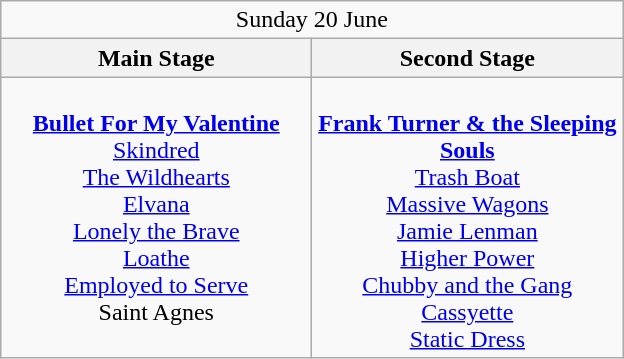<table class="wikitable">
<tr>
<td colspan="4" style="text-align:center;">Sunday 20 June</td>
</tr>
<tr>
<th>Main Stage</th>
<th>Second Stage</th>
</tr>
<tr>
<td style="text-align:center; vertical-align:top; width:200px;"><br><strong><a href='#'>Bullet For My Valentine</a></strong><br>
<a href='#'>Skindred</a> <br>
<a href='#'>The Wildhearts</a> <br>
<a href='#'>Elvana</a> <br>
<a href='#'>Lonely the Brave</a> <br>
<a href='#'>Loathe</a> <br>
<a href='#'>Employed to Serve</a> <br>
Saint Agnes <br></td>
<td style="text-align:center; vertical-align:top; width:200px;"><br><strong><a href='#'>Frank Turner & the Sleeping Souls</a></strong> <br>
<a href='#'>Trash Boat</a> <br>
<a href='#'>Massive Wagons</a> <br>
<a href='#'>Jamie Lenman</a> <br>
<a href='#'>Higher Power</a> <br>
<a href='#'>Chubby and the Gang</a> <br>
<a href='#'>Cassyette</a> <br>
<a href='#'>Static Dress</a> <br></td>
</tr>
</table>
